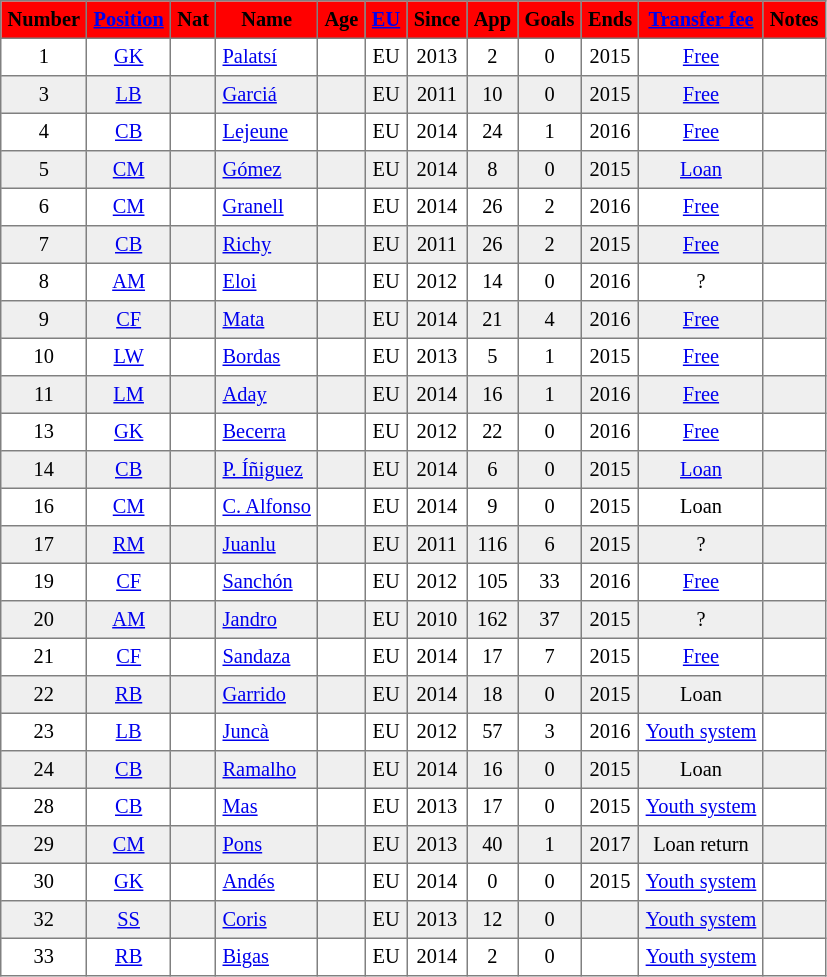<table cellpadding="4" cellspacing="0" border="1" style="text-align: center; font-size: 85%; border: gray solid 1px; border-collapse: collapse;">
<tr align="center" bgcolor="#FF0000">
<th>Number</th>
<th><a href='#'>Position</a></th>
<th>Nat</th>
<th>Name</th>
<th>Age</th>
<th><a href='#'>EU</a></th>
<th>Since</th>
<th>App</th>
<th>Goals</th>
<th>Ends</th>
<th><a href='#'>Transfer fee</a></th>
<th>Notes</th>
</tr>
<tr>
<td>1</td>
<td><a href='#'>GK</a></td>
<td></td>
<td align="Left"><a href='#'>Palatsí</a></td>
<td></td>
<td>EU</td>
<td>2013</td>
<td>2</td>
<td>0</td>
<td>2015</td>
<td><a href='#'>Free</a></td>
<td></td>
</tr>
<tr bgcolor="#EFEFEF">
<td>3</td>
<td><a href='#'>LB</a></td>
<td></td>
<td align="Left"><a href='#'>Garciá</a></td>
<td></td>
<td>EU</td>
<td>2011</td>
<td>10</td>
<td>0</td>
<td>2015</td>
<td><a href='#'>Free</a></td>
<td></td>
</tr>
<tr>
<td>4</td>
<td><a href='#'>CB</a></td>
<td></td>
<td align="Left"><a href='#'>Lejeune</a></td>
<td></td>
<td>EU</td>
<td>2014</td>
<td>24</td>
<td>1</td>
<td>2016</td>
<td><a href='#'>Free</a></td>
<td></td>
</tr>
<tr bgcolor="#EFEFEF">
<td>5</td>
<td><a href='#'>CM</a></td>
<td></td>
<td align="Left"><a href='#'>Gómez</a></td>
<td></td>
<td>EU</td>
<td>2014</td>
<td>8</td>
<td>0</td>
<td>2015</td>
<td><a href='#'>Loan</a></td>
<td></td>
</tr>
<tr>
<td>6</td>
<td><a href='#'>CM</a></td>
<td></td>
<td align="Left"><a href='#'>Granell</a></td>
<td></td>
<td>EU</td>
<td>2014</td>
<td>26</td>
<td>2</td>
<td>2016</td>
<td><a href='#'>Free</a></td>
<td></td>
</tr>
<tr bgcolor="#EFEFEF">
<td>7</td>
<td><a href='#'>CB</a></td>
<td></td>
<td align="Left"><a href='#'>Richy</a></td>
<td></td>
<td>EU</td>
<td>2011</td>
<td>26</td>
<td>2</td>
<td>2015</td>
<td><a href='#'>Free</a></td>
<td></td>
</tr>
<tr>
<td>8</td>
<td><a href='#'>AM</a></td>
<td></td>
<td align="Left"><a href='#'>Eloi</a></td>
<td></td>
<td>EU</td>
<td>2012</td>
<td>14</td>
<td>0</td>
<td>2016</td>
<td>?</td>
<td></td>
</tr>
<tr bgcolor="#EFEFEF">
<td>9</td>
<td><a href='#'>CF</a></td>
<td></td>
<td align="Left"><a href='#'>Mata</a></td>
<td></td>
<td>EU</td>
<td>2014</td>
<td>21</td>
<td>4</td>
<td>2016</td>
<td><a href='#'>Free</a></td>
<td></td>
</tr>
<tr>
<td>10</td>
<td><a href='#'>LW</a></td>
<td></td>
<td align="Left"><a href='#'>Bordas</a></td>
<td></td>
<td>EU</td>
<td>2013</td>
<td>5</td>
<td>1</td>
<td>2015</td>
<td><a href='#'>Free</a></td>
<td></td>
</tr>
<tr bgcolor="#EFEFEF">
<td>11</td>
<td><a href='#'>LM</a></td>
<td></td>
<td align="Left"><a href='#'>Aday</a></td>
<td></td>
<td>EU</td>
<td>2014</td>
<td>16</td>
<td>1</td>
<td>2016</td>
<td><a href='#'>Free</a></td>
<td></td>
</tr>
<tr>
<td>13</td>
<td><a href='#'>GK</a></td>
<td></td>
<td align="Left"><a href='#'>Becerra</a></td>
<td></td>
<td>EU</td>
<td>2012</td>
<td>22</td>
<td>0</td>
<td>2016</td>
<td><a href='#'>Free</a></td>
<td></td>
</tr>
<tr bgcolor="#EFEFEF">
<td>14</td>
<td><a href='#'>CB</a></td>
<td></td>
<td align="Left"><a href='#'>P. Íñiguez</a></td>
<td></td>
<td>EU</td>
<td>2014</td>
<td>6</td>
<td>0</td>
<td>2015</td>
<td><a href='#'>Loan</a></td>
<td></td>
</tr>
<tr>
<td>16</td>
<td><a href='#'>CM</a></td>
<td></td>
<td align="Left"><a href='#'>C. Alfonso</a></td>
<td></td>
<td>EU</td>
<td>2014</td>
<td>9</td>
<td>0</td>
<td>2015</td>
<td>Loan</td>
<td></td>
</tr>
<tr bgcolor="#EFEFEF">
<td>17</td>
<td><a href='#'>RM</a></td>
<td></td>
<td align="Left"><a href='#'>Juanlu</a></td>
<td></td>
<td>EU</td>
<td>2011</td>
<td>116</td>
<td>6</td>
<td>2015</td>
<td>?</td>
<td></td>
</tr>
<tr>
<td>19</td>
<td><a href='#'>CF</a></td>
<td></td>
<td align="Left"><a href='#'>Sanchón</a></td>
<td></td>
<td>EU</td>
<td>2012</td>
<td>105</td>
<td>33</td>
<td>2016</td>
<td><a href='#'>Free</a></td>
<td></td>
</tr>
<tr bgcolor="#EFEFEF">
<td>20</td>
<td><a href='#'>AM</a></td>
<td></td>
<td align="Left"><a href='#'>Jandro</a></td>
<td></td>
<td>EU</td>
<td>2010</td>
<td>162</td>
<td>37</td>
<td>2015</td>
<td>?</td>
<td></td>
</tr>
<tr>
<td>21</td>
<td><a href='#'>CF</a></td>
<td></td>
<td align="Left"><a href='#'>Sandaza</a></td>
<td></td>
<td>EU</td>
<td>2014</td>
<td>17</td>
<td>7</td>
<td>2015</td>
<td><a href='#'>Free</a></td>
<td></td>
</tr>
<tr bgcolor="#EFEFEF">
<td>22</td>
<td><a href='#'>RB</a></td>
<td></td>
<td align="Left"><a href='#'>Garrido</a></td>
<td></td>
<td>EU</td>
<td>2014</td>
<td>18</td>
<td>0</td>
<td>2015</td>
<td>Loan</td>
<td></td>
</tr>
<tr>
<td>23</td>
<td><a href='#'>LB</a></td>
<td></td>
<td align="Left"><a href='#'>Juncà</a></td>
<td></td>
<td>EU</td>
<td>2012</td>
<td>57</td>
<td>3</td>
<td>2016</td>
<td><a href='#'>Youth system</a></td>
<td></td>
</tr>
<tr bgcolor="#EFEFEF">
<td>24</td>
<td><a href='#'>CB</a></td>
<td></td>
<td align="Left"><a href='#'>Ramalho</a></td>
<td></td>
<td>EU</td>
<td>2014</td>
<td>16</td>
<td>0</td>
<td>2015</td>
<td>Loan</td>
<td></td>
</tr>
<tr>
<td>28</td>
<td><a href='#'>CB</a></td>
<td></td>
<td align="Left"><a href='#'>Mas</a></td>
<td></td>
<td>EU</td>
<td>2013</td>
<td>17</td>
<td>0</td>
<td>2015</td>
<td><a href='#'>Youth system</a></td>
<td></td>
</tr>
<tr bgcolor="#EFEFEF">
<td>29</td>
<td><a href='#'>CM</a></td>
<td></td>
<td align="Left"><a href='#'>Pons</a></td>
<td></td>
<td>EU</td>
<td>2013</td>
<td>40</td>
<td>1</td>
<td>2017</td>
<td>Loan return</td>
<td></td>
</tr>
<tr>
<td>30</td>
<td><a href='#'>GK</a></td>
<td></td>
<td align="Left"><a href='#'>Andés</a></td>
<td></td>
<td>EU</td>
<td>2014</td>
<td>0</td>
<td>0</td>
<td>2015</td>
<td><a href='#'>Youth system</a></td>
<td></td>
</tr>
<tr bgcolor="#EFEFEF">
<td>32</td>
<td><a href='#'>SS</a></td>
<td></td>
<td align="Left"><a href='#'>Coris</a></td>
<td></td>
<td>EU</td>
<td>2013</td>
<td>12</td>
<td>0</td>
<td></td>
<td><a href='#'>Youth system</a></td>
<td></td>
</tr>
<tr>
<td>33</td>
<td><a href='#'>RB</a></td>
<td></td>
<td align="Left"><a href='#'>Bigas</a></td>
<td></td>
<td>EU</td>
<td>2014</td>
<td>2</td>
<td>0</td>
<td></td>
<td><a href='#'>Youth system</a></td>
<td></td>
</tr>
</table>
